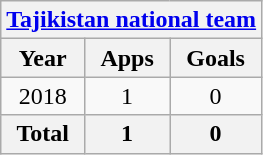<table class="wikitable" style="text-align:center">
<tr>
<th colspan=3><a href='#'>Tajikistan national team</a></th>
</tr>
<tr>
<th>Year</th>
<th>Apps</th>
<th>Goals</th>
</tr>
<tr>
<td>2018</td>
<td>1</td>
<td>0</td>
</tr>
<tr>
<th>Total</th>
<th>1</th>
<th>0</th>
</tr>
</table>
